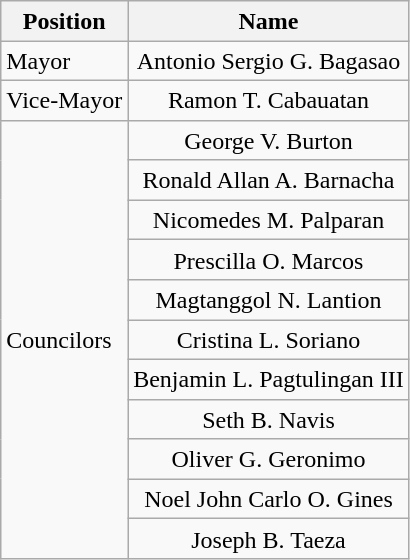<table class="wikitable" style="line-height:1.20em; font-size:100%;">
<tr>
<th>Position</th>
<th>Name</th>
</tr>
<tr>
<td>Mayor</td>
<td style="text-align:center;">Antonio Sergio G. Bagasao</td>
</tr>
<tr>
<td>Vice-Mayor</td>
<td style="text-align:center;">Ramon T. Cabauatan</td>
</tr>
<tr>
<td rowspan=11>Councilors</td>
<td style="text-align:center;">George V. Burton</td>
</tr>
<tr>
<td style="text-align:center;">Ronald Allan A. Barnacha</td>
</tr>
<tr>
<td style="text-align:center;">Nicomedes M. Palparan</td>
</tr>
<tr>
<td style="text-align:center;">Prescilla O. Marcos</td>
</tr>
<tr>
<td style="text-align:center;">Magtanggol N. Lantion</td>
</tr>
<tr>
<td style="text-align:center;">Cristina L. Soriano</td>
</tr>
<tr>
<td style="text-align:center;">Benjamin L. Pagtulingan III</td>
</tr>
<tr>
<td style="text-align:center;">Seth B. Navis</td>
</tr>
<tr>
<td style="text-align:center;">Oliver G. Geronimo</td>
</tr>
<tr>
<td style="text-align:center;">Noel John Carlo O. Gines</td>
</tr>
<tr>
<td style="text-align:center;">Joseph B. Taeza</td>
</tr>
</table>
